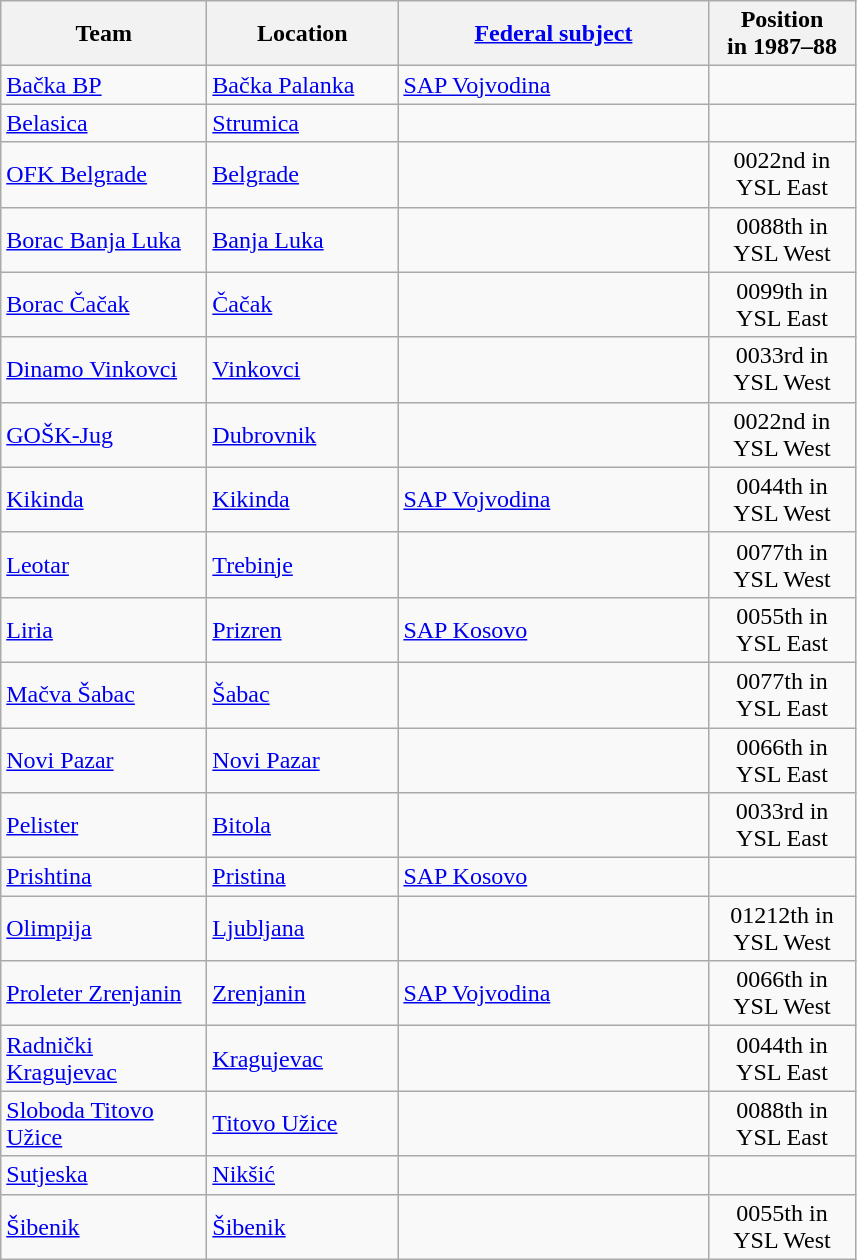<table class="wikitable sortable" style="text-align:left">
<tr>
<th width="130">Team</th>
<th width="120">Location</th>
<th width="200"><a href='#'>Federal subject</a></th>
<th width="90">Position<br>in 1987–88</th>
</tr>
<tr>
<td><a href='#'>Bačka BP</a></td>
<td><a href='#'>Bačka Palanka</a></td>
<td> <a href='#'>SAP Vojvodina</a></td>
<td></td>
</tr>
<tr>
<td><a href='#'>Belasica</a></td>
<td><a href='#'>Strumica</a></td>
<td></td>
<td></td>
</tr>
<tr>
<td><a href='#'>OFK Belgrade</a></td>
<td><a href='#'>Belgrade</a></td>
<td></td>
<td style="text-align:center"><span>002</span>2nd in YSL East</td>
</tr>
<tr>
<td><a href='#'>Borac Banja Luka</a></td>
<td><a href='#'>Banja Luka</a></td>
<td></td>
<td style="text-align:center"><span>008</span>8th in YSL West</td>
</tr>
<tr>
<td><a href='#'>Borac Čačak</a></td>
<td><a href='#'>Čačak</a></td>
<td></td>
<td style="text-align:center"><span>009</span>9th in YSL East</td>
</tr>
<tr>
<td><a href='#'>Dinamo Vinkovci</a></td>
<td><a href='#'>Vinkovci</a></td>
<td></td>
<td style="text-align:center"><span>003</span>3rd in YSL West</td>
</tr>
<tr>
<td><a href='#'>GOŠK-Jug</a></td>
<td><a href='#'>Dubrovnik</a></td>
<td></td>
<td style="text-align:center"><span>002</span>2nd in YSL West</td>
</tr>
<tr>
<td><a href='#'>Kikinda</a></td>
<td><a href='#'>Kikinda</a></td>
<td> <a href='#'>SAP Vojvodina</a></td>
<td style="text-align:center"><span>004</span>4th in YSL West</td>
</tr>
<tr>
<td><a href='#'>Leotar</a></td>
<td><a href='#'>Trebinje</a></td>
<td></td>
<td style="text-align:center"><span>007</span>7th in YSL West</td>
</tr>
<tr>
<td><a href='#'>Liria</a></td>
<td><a href='#'>Prizren</a></td>
<td> <a href='#'>SAP Kosovo</a></td>
<td style="text-align:center"><span>005</span>5th in YSL East</td>
</tr>
<tr>
<td><a href='#'>Mačva Šabac</a></td>
<td><a href='#'>Šabac</a></td>
<td></td>
<td style="text-align:center"><span>007</span>7th in YSL East</td>
</tr>
<tr>
<td><a href='#'>Novi Pazar</a></td>
<td><a href='#'>Novi Pazar</a></td>
<td></td>
<td style="text-align:center"><span>006</span>6th in YSL East</td>
</tr>
<tr>
<td><a href='#'>Pelister</a></td>
<td><a href='#'>Bitola</a></td>
<td></td>
<td style="text-align:center"><span>003</span>3rd in YSL East</td>
</tr>
<tr>
<td><a href='#'>Prishtina</a></td>
<td><a href='#'>Pristina</a></td>
<td> <a href='#'>SAP Kosovo</a></td>
<td></td>
</tr>
<tr>
<td><a href='#'>Olimpija</a></td>
<td><a href='#'>Ljubljana</a></td>
<td></td>
<td style="text-align:center"><span>012</span>12th in YSL West</td>
</tr>
<tr>
<td><a href='#'>Proleter Zrenjanin</a></td>
<td><a href='#'>Zrenjanin</a></td>
<td> <a href='#'>SAP Vojvodina</a></td>
<td style="text-align:center"><span>006</span>6th in YSL West</td>
</tr>
<tr>
<td><a href='#'>Radnički Kragujevac</a></td>
<td><a href='#'>Kragujevac</a></td>
<td></td>
<td style="text-align:center"><span>004</span>4th in YSL East</td>
</tr>
<tr>
<td><a href='#'>Sloboda Titovo Užice</a></td>
<td><a href='#'>Titovo Užice</a></td>
<td></td>
<td style="text-align:center"><span>008</span>8th in YSL East</td>
</tr>
<tr>
<td><a href='#'>Sutjeska</a></td>
<td><a href='#'>Nikšić</a></td>
<td></td>
<td></td>
</tr>
<tr>
<td><a href='#'>Šibenik</a></td>
<td><a href='#'>Šibenik</a></td>
<td></td>
<td style="text-align:center"><span>005</span>5th in YSL West</td>
</tr>
</table>
